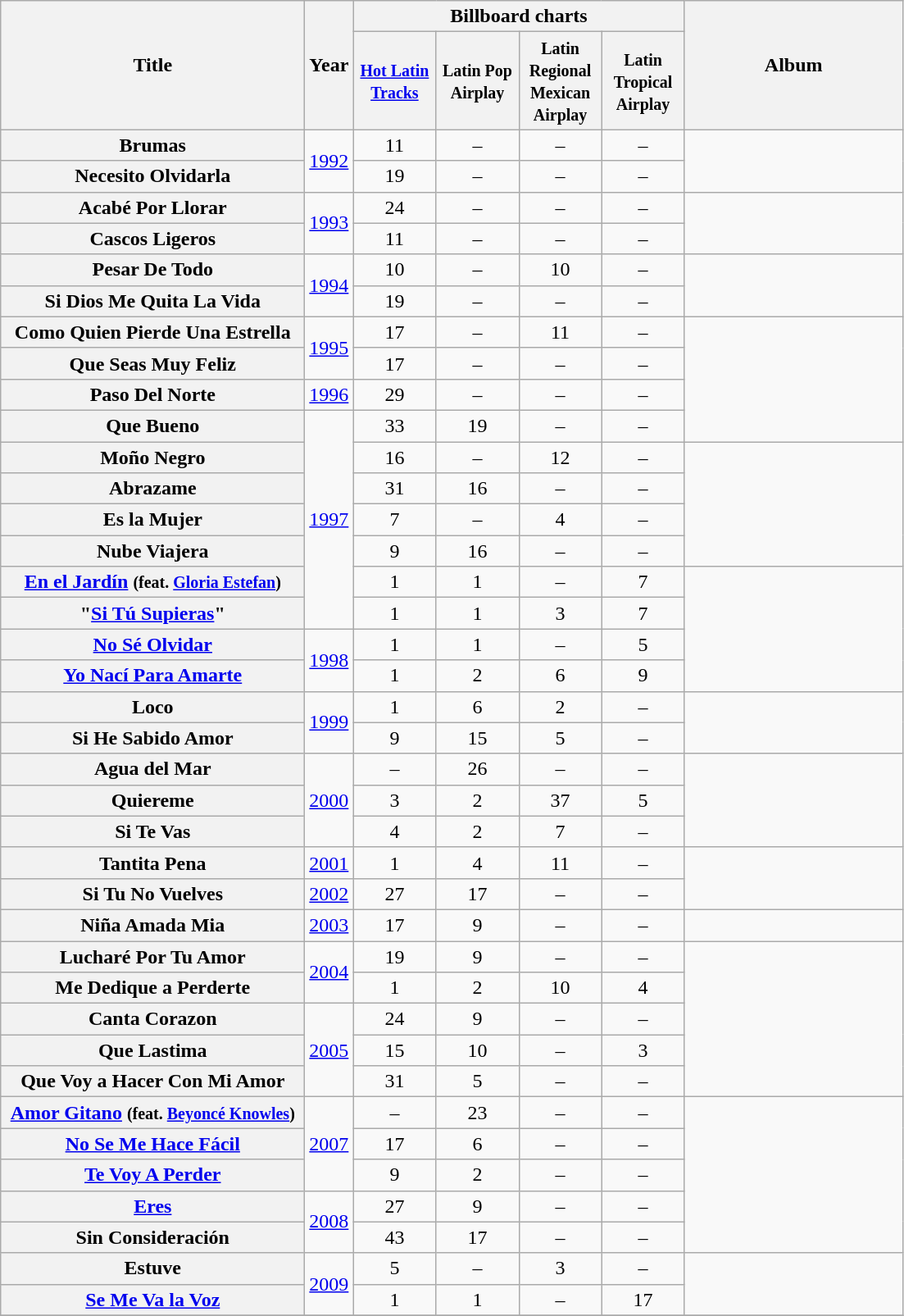<table class="wikitable plainrowheaders" style="text-align:center;">
<tr>
<th rowspan="2" scope="col" style="width:15em;">Title</th>
<th rowspan="2" scope="col" style="width:2em;">Year</th>
<th colspan="4">Billboard charts</th>
<th rowspan="2" width="170">Album</th>
</tr>
<tr>
<th width="60"><small><a href='#'>Hot Latin Tracks</a></small></th>
<th width="60"><small>Latin Pop Airplay</small></th>
<th width="60"><small>Latin Regional Mexican Airplay</small></th>
<th width="60"><small>Latin Tropical Airplay</small></th>
</tr>
<tr>
<th scope="row">Brumas</th>
<td align="center" rowspan="2"><a href='#'>1992</a></td>
<td align="center">11</td>
<td align="center">–</td>
<td align="center">–</td>
<td align="center">–</td>
<td align="left" rowspan="2"></td>
</tr>
<tr>
<th scope="row">Necesito Olvidarla</th>
<td align="center">19</td>
<td align="center">–</td>
<td align="center">–</td>
<td align="center">–</td>
</tr>
<tr>
<th scope="row">Acabé Por Llorar</th>
<td align="center" rowspan="2"><a href='#'>1993</a></td>
<td align="center">24</td>
<td align="center">–</td>
<td align="center">–</td>
<td align="center">–</td>
<td align="left" rowspan="2"></td>
</tr>
<tr>
<th scope="row">Cascos Ligeros</th>
<td align="center">11</td>
<td align="center">–</td>
<td align="center">–</td>
<td align="center">–</td>
</tr>
<tr>
<th scope="row">Pesar De Todo</th>
<td align="center" rowspan="2"><a href='#'>1994</a></td>
<td align="center">10</td>
<td align="center">–</td>
<td align="center">10</td>
<td align="center">–</td>
<td align="left" rowspan="2"></td>
</tr>
<tr>
<th scope="row">Si Dios Me Quita La Vida</th>
<td align="center">19</td>
<td align="center">–</td>
<td align="center">–</td>
<td align="center">–</td>
</tr>
<tr>
<th scope="row">Como Quien Pierde Una Estrella</th>
<td align="center" rowspan="2"><a href='#'>1995</a></td>
<td align="center">17</td>
<td align="center">–</td>
<td align="center">11</td>
<td align="center">–</td>
<td align="left" rowspan="4"></td>
</tr>
<tr>
<th scope="row">Que Seas Muy Feliz</th>
<td align="center">17</td>
<td align="center">–</td>
<td align="center">–</td>
<td align="center">–</td>
</tr>
<tr>
<th scope="row">Paso Del Norte</th>
<td align="center" rowspan="1"><a href='#'>1996</a></td>
<td align="center">29</td>
<td align="center">–</td>
<td align="center">–</td>
<td align="center">–</td>
</tr>
<tr>
<th scope="row">Que Bueno</th>
<td align="center" rowspan="7"><a href='#'>1997</a></td>
<td align="center">33</td>
<td align="center">19</td>
<td align="center">–</td>
<td align="center">–</td>
</tr>
<tr>
<th scope="row">Moño Negro</th>
<td align="center">16</td>
<td align="center">–</td>
<td align="center">12</td>
<td align="center">–</td>
<td align="left" rowspan="4"></td>
</tr>
<tr>
<th scope="row">Abrazame</th>
<td align="center">31</td>
<td align="center">16</td>
<td align="center">–</td>
<td align="center">–</td>
</tr>
<tr>
<th scope="row">Es la Mujer</th>
<td align="center">7</td>
<td align="center">–</td>
<td align="center">4</td>
<td align="center">–</td>
</tr>
<tr>
<th scope="row">Nube Viajera</th>
<td align="center">9</td>
<td align="center">16</td>
<td align="center">–</td>
<td align="center">–</td>
</tr>
<tr>
<th scope="row"><a href='#'>En el Jardín</a> <small>(feat. <a href='#'>Gloria Estefan</a>)</small></th>
<td align="center">1</td>
<td align="center">1</td>
<td align="center">–</td>
<td align="center">7</td>
<td align="left" rowspan="4"></td>
</tr>
<tr>
<th scope="row">"<a href='#'>Si Tú Supieras</a>"</th>
<td align="center">1</td>
<td align="center">1</td>
<td align="center">3</td>
<td align="center">7</td>
</tr>
<tr>
<th scope="row"><a href='#'>No Sé Olvidar</a></th>
<td align="center" rowspan="2"><a href='#'>1998</a></td>
<td align="center">1</td>
<td align="center">1</td>
<td align="center">–</td>
<td align="center">5</td>
</tr>
<tr>
<th scope="row"><a href='#'>Yo Nací Para Amarte</a></th>
<td align="center">1</td>
<td align="center">2</td>
<td align="center">6</td>
<td align="center">9</td>
</tr>
<tr>
<th scope="row">Loco</th>
<td align="center" rowspan="2"><a href='#'>1999</a></td>
<td align="center">1</td>
<td align="center">6</td>
<td align="center">2</td>
<td align="center">–</td>
<td align="left" rowspan="2"></td>
</tr>
<tr>
<th scope="row">Si He Sabido Amor</th>
<td align="center">9</td>
<td align="center">15</td>
<td align="center">5</td>
<td align="center">–</td>
</tr>
<tr>
<th scope="row">Agua del Mar</th>
<td align="center" rowspan="3"><a href='#'>2000</a></td>
<td align="center">–</td>
<td align="center">26</td>
<td align="center">–</td>
<td align="center">–</td>
<td align="left" rowspan="3"></td>
</tr>
<tr>
<th scope="row">Quiereme</th>
<td align="center">3</td>
<td align="center">2</td>
<td align="center">37</td>
<td align="center">5</td>
</tr>
<tr>
<th scope="row">Si Te Vas</th>
<td align="center">4</td>
<td align="center">2</td>
<td align="center">7</td>
<td align="center">–</td>
</tr>
<tr>
<th scope="row">Tantita Pena</th>
<td align="center" rowspan="1"><a href='#'>2001</a></td>
<td align="center">1</td>
<td align="center">4</td>
<td align="center">11</td>
<td align="center">–</td>
<td align="left" rowspan="2"></td>
</tr>
<tr>
<th scope="row">Si Tu No Vuelves</th>
<td align="center" rowspan="1"><a href='#'>2002</a></td>
<td align="center">27</td>
<td align="center">17</td>
<td align="center">–</td>
<td align="center">–</td>
</tr>
<tr>
<th scope="row">Niña Amada Mia</th>
<td align="center" rowspan="1"><a href='#'>2003</a></td>
<td align="center">17</td>
<td align="center">9</td>
<td align="center">–</td>
<td align="center">–</td>
<td align="left" rowspan="1"></td>
</tr>
<tr>
<th scope="row">Lucharé Por Tu Amor</th>
<td align="center" rowspan="2"><a href='#'>2004</a></td>
<td align="center">19</td>
<td align="center">9</td>
<td align="center">–</td>
<td align="center">–</td>
<td align="left" rowspan="5"></td>
</tr>
<tr>
<th scope="row">Me Dedique a Perderte</th>
<td align="center">1</td>
<td align="center">2</td>
<td align="center">10</td>
<td align="center">4</td>
</tr>
<tr>
<th scope="row">Canta Corazon</th>
<td align="center" rowspan="3"><a href='#'>2005</a></td>
<td align="center">24</td>
<td align="center">9</td>
<td align="center">–</td>
<td align="center">–</td>
</tr>
<tr>
<th scope="row">Que Lastima</th>
<td align="center">15</td>
<td align="center">10</td>
<td align="center">–</td>
<td align="center">3</td>
</tr>
<tr>
<th scope="row">Que Voy a Hacer Con Mi Amor</th>
<td align="center">31</td>
<td align="center">5</td>
<td align="center">–</td>
<td align="center">–</td>
</tr>
<tr>
<th scope="row"><a href='#'>Amor Gitano</a> <small>(feat. <a href='#'>Beyoncé Knowles</a>)</small></th>
<td align="center" rowspan="3"><a href='#'>2007</a></td>
<td align="center">–</td>
<td align="center">23</td>
<td align="center">–</td>
<td align="center">–</td>
<td align="left" rowspan="5"></td>
</tr>
<tr>
<th scope="row"><a href='#'>No Se Me Hace Fácil</a></th>
<td align="center">17</td>
<td align="center">6</td>
<td align="center">–</td>
<td align="center">–</td>
</tr>
<tr>
<th scope="row"><a href='#'>Te Voy A Perder</a></th>
<td align="center">9</td>
<td align="center">2</td>
<td align="center">–</td>
<td align="center">–</td>
</tr>
<tr>
<th scope="row"><a href='#'>Eres</a></th>
<td align="center" rowspan="2"><a href='#'>2008</a></td>
<td align="center">27</td>
<td align="center">9</td>
<td align="center">–</td>
<td align="center">–</td>
</tr>
<tr>
<th scope="row">Sin Consideración</th>
<td align="center">43</td>
<td align="center">17</td>
<td align="center">–</td>
<td align="center">–</td>
</tr>
<tr>
<th scope="row">Estuve</th>
<td align="center" rowspan="2"><a href='#'>2009</a></td>
<td align="center">5</td>
<td align="center">–</td>
<td align="center">3</td>
<td align="center">–</td>
<td align="left" rowspan="2"></td>
</tr>
<tr>
<th scope="row"><a href='#'>Se Me Va la Voz</a></th>
<td align="center">1</td>
<td align="center">1</td>
<td align="center">–</td>
<td align="center">17</td>
</tr>
<tr>
</tr>
</table>
